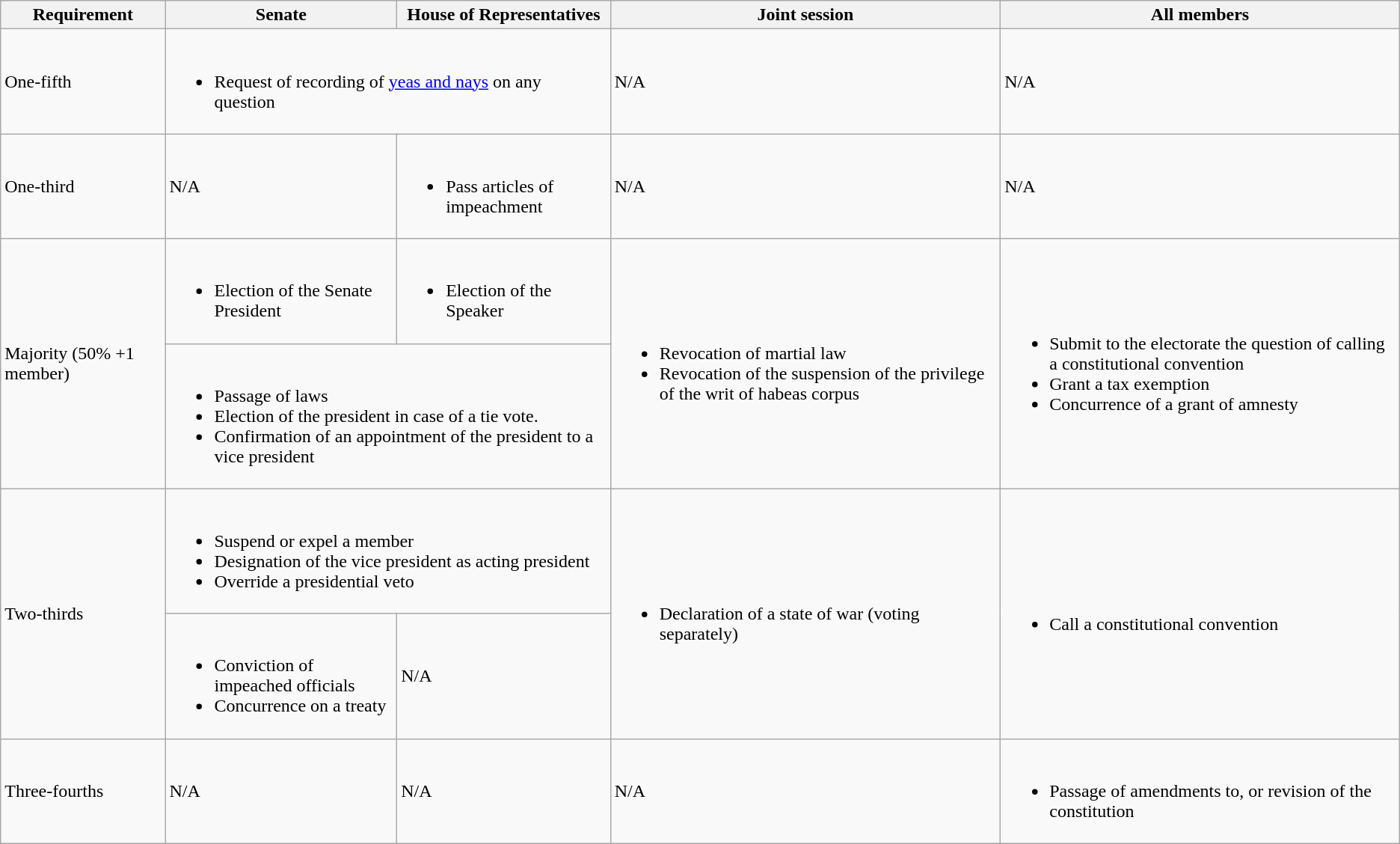<table class=wikitable>
<tr>
<th>Requirement</th>
<th>Senate</th>
<th>House of Representatives</th>
<th>Joint session</th>
<th>All members</th>
</tr>
<tr>
<td>One-fifth</td>
<td colspan=2><br><ul><li>Request of recording of <a href='#'>yeas and nays</a> on any question</li></ul></td>
<td>N/A</td>
<td>N/A</td>
</tr>
<tr>
<td>One-third</td>
<td>N/A</td>
<td><br><ul><li>Pass articles of impeachment</li></ul></td>
<td>N/A</td>
<td>N/A</td>
</tr>
<tr>
<td rowspan=2>Majority (50% +1 member)</td>
<td><br><ul><li>Election of the Senate President</li></ul></td>
<td><br><ul><li>Election of the Speaker</li></ul></td>
<td rowspan=2><br><ul><li>Revocation of martial law</li><li>Revocation of the suspension of the privilege of the writ of habeas corpus</li></ul></td>
<td rowspan=2><br><ul><li>Submit to the electorate the question of calling a constitutional convention</li><li>Grant a tax exemption</li><li>Concurrence of a grant of amnesty</li></ul></td>
</tr>
<tr>
<td colspan=2><br><ul><li>Passage of laws</li><li>Election of the president in case of a tie vote.</li><li>Confirmation of an appointment of the president to a vice president</li></ul></td>
</tr>
<tr>
<td rowspan=2>Two-thirds</td>
<td colspan=2><br><ul><li>Suspend or expel a member</li><li>Designation of the vice president as acting president</li><li>Override a presidential veto</li></ul></td>
<td rowspan=2><br><ul><li>Declaration of a state of war (voting separately)</li></ul></td>
<td rowspan=2><br><ul><li>Call a constitutional convention</li></ul></td>
</tr>
<tr>
<td><br><ul><li>Conviction of impeached officials</li><li>Concurrence on a treaty</li></ul></td>
<td>N/A</td>
</tr>
<tr>
<td>Three-fourths</td>
<td>N/A</td>
<td>N/A</td>
<td>N/A</td>
<td><br><ul><li>Passage of amendments to, or revision of the constitution</li></ul></td>
</tr>
</table>
